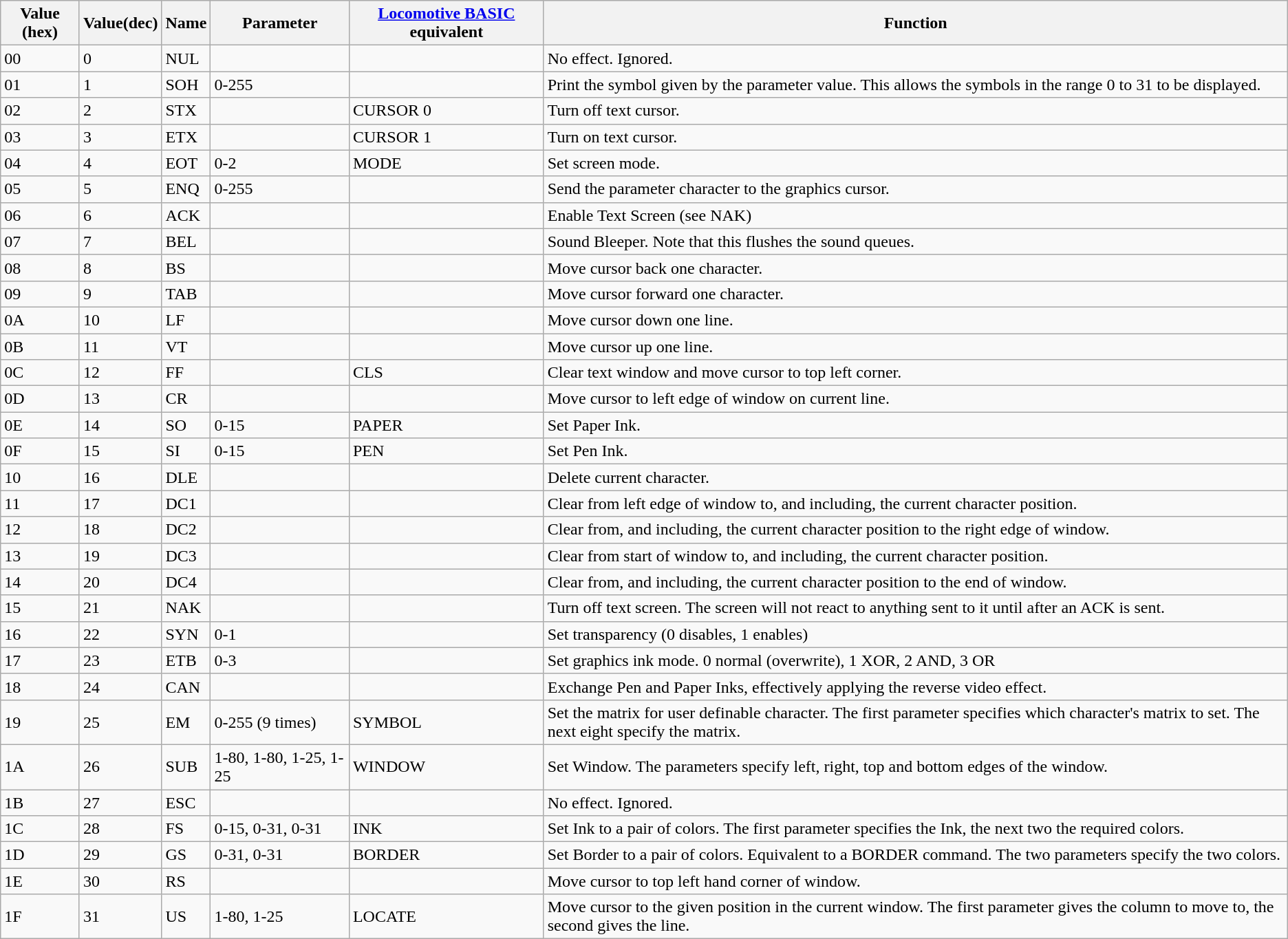<table class="wikitable">
<tr>
<th>Value (hex)</th>
<th>Value(dec)</th>
<th>Name</th>
<th>Parameter</th>
<th><a href='#'>Locomotive BASIC</a> equivalent</th>
<th>Function</th>
</tr>
<tr>
<td>00</td>
<td>0</td>
<td>NUL</td>
<td></td>
<td></td>
<td>No effect. Ignored.</td>
</tr>
<tr>
<td>01</td>
<td>1</td>
<td>SOH</td>
<td>0-255</td>
<td></td>
<td>Print the symbol given by the parameter value. This allows the symbols in the range 0 to 31 to be displayed.</td>
</tr>
<tr>
<td>02</td>
<td>2</td>
<td>STX</td>
<td></td>
<td>CURSOR 0</td>
<td>Turn off text cursor.</td>
</tr>
<tr>
<td>03</td>
<td>3</td>
<td>ETX</td>
<td></td>
<td>CURSOR 1</td>
<td>Turn on text cursor.</td>
</tr>
<tr>
<td>04</td>
<td>4</td>
<td>EOT</td>
<td>0-2</td>
<td>MODE</td>
<td>Set screen mode.</td>
</tr>
<tr>
<td>05</td>
<td>5</td>
<td>ENQ</td>
<td>0-255</td>
<td></td>
<td>Send the parameter character to the graphics cursor.</td>
</tr>
<tr>
<td>06</td>
<td>6</td>
<td>ACK</td>
<td></td>
<td></td>
<td>Enable Text Screen (see NAK)</td>
</tr>
<tr>
<td>07</td>
<td>7</td>
<td>BEL</td>
<td></td>
<td></td>
<td>Sound Bleeper. Note that this flushes the sound queues.</td>
</tr>
<tr>
<td>08</td>
<td>8</td>
<td>BS</td>
<td></td>
<td></td>
<td>Move cursor back one character.</td>
</tr>
<tr>
<td>09</td>
<td>9</td>
<td>TAB</td>
<td></td>
<td></td>
<td>Move cursor forward one character.</td>
</tr>
<tr>
<td>0A</td>
<td>10</td>
<td>LF</td>
<td></td>
<td></td>
<td>Move cursor down one line.</td>
</tr>
<tr>
<td>0B</td>
<td>11</td>
<td>VT</td>
<td></td>
<td></td>
<td>Move cursor up one line.</td>
</tr>
<tr>
<td>0C</td>
<td>12</td>
<td>FF</td>
<td></td>
<td>CLS</td>
<td>Clear text window and move cursor to top left corner.</td>
</tr>
<tr>
<td>0D</td>
<td>13</td>
<td>CR</td>
<td></td>
<td></td>
<td>Move cursor to left edge of window on current line.</td>
</tr>
<tr>
<td>0E</td>
<td>14</td>
<td>SO</td>
<td>0-15</td>
<td>PAPER</td>
<td>Set Paper Ink.</td>
</tr>
<tr>
<td>0F</td>
<td>15</td>
<td>SI</td>
<td>0-15</td>
<td>PEN</td>
<td>Set Pen Ink.</td>
</tr>
<tr>
<td>10</td>
<td>16</td>
<td>DLE</td>
<td></td>
<td></td>
<td>Delete current character.</td>
</tr>
<tr>
<td>11</td>
<td>17</td>
<td>DC1</td>
<td></td>
<td></td>
<td>Clear from left edge of window to, and including, the current character position.</td>
</tr>
<tr>
<td>12</td>
<td>18</td>
<td>DC2</td>
<td></td>
<td></td>
<td>Clear from, and including, the current character position to the right edge of window.</td>
</tr>
<tr>
<td>13</td>
<td>19</td>
<td>DC3</td>
<td></td>
<td></td>
<td>Clear from start of window to, and including, the current character position.</td>
</tr>
<tr>
<td>14</td>
<td>20</td>
<td>DC4</td>
<td></td>
<td></td>
<td>Clear from, and including, the current character position to the end of window.</td>
</tr>
<tr>
<td>15</td>
<td>21</td>
<td>NAK</td>
<td></td>
<td></td>
<td>Turn off text screen. The screen will not react to anything sent to it until after an ACK is sent.</td>
</tr>
<tr>
<td>16</td>
<td>22</td>
<td>SYN</td>
<td>0-1</td>
<td></td>
<td>Set transparency (0 disables, 1 enables)</td>
</tr>
<tr>
<td>17</td>
<td>23</td>
<td>ETB</td>
<td>0-3</td>
<td></td>
<td>Set graphics ink mode. 0 normal (overwrite), 1 XOR, 2 AND, 3 OR</td>
</tr>
<tr>
<td>18</td>
<td>24</td>
<td>CAN</td>
<td></td>
<td></td>
<td>Exchange Pen and Paper Inks, effectively applying the reverse video effect.</td>
</tr>
<tr>
<td>19</td>
<td>25</td>
<td>EM</td>
<td>0-255 (9 times)</td>
<td>SYMBOL</td>
<td>Set the matrix for user definable character. The first parameter specifies which character's matrix to set. The next eight specify the matrix.</td>
</tr>
<tr>
<td>1A</td>
<td>26</td>
<td>SUB</td>
<td>1-80, 1-80, 1-25, 1-25</td>
<td>WINDOW</td>
<td>Set Window. The parameters specify left, right, top and bottom edges of the window.</td>
</tr>
<tr>
<td>1B</td>
<td>27</td>
<td>ESC</td>
<td></td>
<td></td>
<td>No effect. Ignored.</td>
</tr>
<tr>
<td>1C</td>
<td>28</td>
<td>FS</td>
<td>0-15, 0-31, 0-31</td>
<td>INK</td>
<td>Set Ink to a pair of colors. The first parameter specifies the Ink, the next two the required colors. </td>
</tr>
<tr>
<td>1D</td>
<td>29</td>
<td>GS</td>
<td>0-31, 0-31</td>
<td>BORDER</td>
<td>Set Border to a pair of colors. Equivalent to a BORDER command. The two parameters specify the two colors.</td>
</tr>
<tr>
<td>1E</td>
<td>30</td>
<td>RS</td>
<td></td>
<td></td>
<td>Move cursor to top left hand corner of window.</td>
</tr>
<tr>
<td>1F</td>
<td>31</td>
<td>US</td>
<td>1-80, 1-25</td>
<td>LOCATE</td>
<td>Move cursor to the given position in the current window. The first parameter gives the column to move to, the second gives the line.</td>
</tr>
</table>
